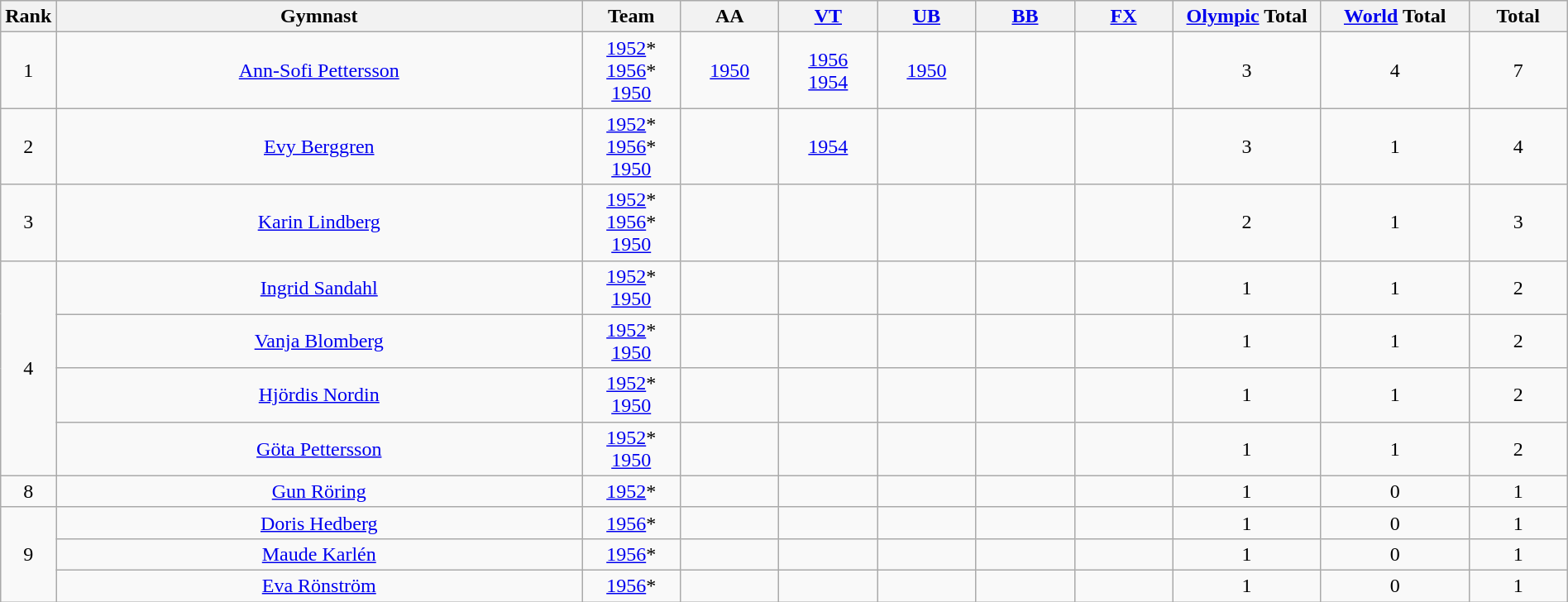<table class="wikitable sortable" width=100% style="text-align:center;">
<tr>
<th style="width:1.8em;">Rank</th>
<th class=unsortable>Gymnast</th>
<th style="width:4.5em;">Team</th>
<th style="width:4.5em;">AA</th>
<th style="width:4.5em;"><a href='#'>VT</a></th>
<th style="width:4.5em;"><a href='#'>UB</a></th>
<th style="width:4.5em;"><a href='#'>BB</a></th>
<th style="width:4.5em;"><a href='#'>FX</a></th>
<th style="width:7.0em;"><a href='#'>Olympic</a> Total</th>
<th style="width:7.0em;"><a href='#'>World</a> Total</th>
<th style="width:4.5em;">Total</th>
</tr>
<tr>
<td>1</td>
<td><a href='#'>Ann-Sofi Pettersson</a></td>
<td> <a href='#'>1952</a>*<br> <a href='#'>1956</a>*<br> <a href='#'>1950</a></td>
<td> <a href='#'>1950</a></td>
<td> <a href='#'>1956</a><br> <a href='#'>1954</a></td>
<td> <a href='#'>1950</a></td>
<td></td>
<td></td>
<td>3</td>
<td>4</td>
<td>7</td>
</tr>
<tr>
<td>2</td>
<td><a href='#'>Evy Berggren</a></td>
<td> <a href='#'>1952</a>*<br> <a href='#'>1956</a>*<br> <a href='#'>1950</a></td>
<td></td>
<td> <a href='#'>1954</a></td>
<td></td>
<td></td>
<td></td>
<td>3</td>
<td>1</td>
<td>4</td>
</tr>
<tr>
<td>3</td>
<td><a href='#'>Karin Lindberg</a></td>
<td> <a href='#'>1952</a>*<br> <a href='#'>1956</a>*<br> <a href='#'>1950</a></td>
<td></td>
<td></td>
<td></td>
<td></td>
<td></td>
<td>2</td>
<td>1</td>
<td>3</td>
</tr>
<tr>
<td rowspan="4">4</td>
<td><a href='#'>Ingrid Sandahl</a></td>
<td> <a href='#'>1952</a>*<br> <a href='#'>1950</a></td>
<td></td>
<td></td>
<td></td>
<td></td>
<td></td>
<td>1</td>
<td>1</td>
<td>2</td>
</tr>
<tr>
<td><a href='#'>Vanja Blomberg</a></td>
<td> <a href='#'>1952</a>*<br> <a href='#'>1950</a></td>
<td></td>
<td></td>
<td></td>
<td></td>
<td></td>
<td>1</td>
<td>1</td>
<td>2</td>
</tr>
<tr>
<td><a href='#'>Hjördis Nordin</a></td>
<td> <a href='#'>1952</a>*<br> <a href='#'>1950</a></td>
<td></td>
<td></td>
<td></td>
<td></td>
<td></td>
<td>1</td>
<td>1</td>
<td>2</td>
</tr>
<tr>
<td><a href='#'>Göta Pettersson</a></td>
<td> <a href='#'>1952</a>*<br> <a href='#'>1950</a></td>
<td></td>
<td></td>
<td></td>
<td></td>
<td></td>
<td>1</td>
<td>1</td>
<td>2</td>
</tr>
<tr>
<td>8</td>
<td><a href='#'>Gun Röring</a></td>
<td> <a href='#'>1952</a>*</td>
<td></td>
<td></td>
<td></td>
<td></td>
<td></td>
<td>1</td>
<td>0</td>
<td>1</td>
</tr>
<tr>
<td rowspan="3">9</td>
<td><a href='#'>Doris Hedberg</a></td>
<td> <a href='#'>1956</a>*</td>
<td></td>
<td></td>
<td></td>
<td></td>
<td></td>
<td>1</td>
<td>0</td>
<td>1</td>
</tr>
<tr>
<td><a href='#'>Maude Karlén</a></td>
<td> <a href='#'>1956</a>*</td>
<td></td>
<td></td>
<td></td>
<td></td>
<td></td>
<td>1</td>
<td>0</td>
<td>1</td>
</tr>
<tr>
<td><a href='#'>Eva Rönström</a></td>
<td> <a href='#'>1956</a>*</td>
<td></td>
<td></td>
<td></td>
<td></td>
<td></td>
<td>1</td>
<td>0</td>
<td>1</td>
</tr>
</table>
